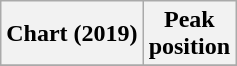<table class="wikitable plainrowheaders" style="text-align:center">
<tr>
<th scope="col">Chart (2019)</th>
<th scope="col">Peak<br>position</th>
</tr>
<tr>
</tr>
</table>
